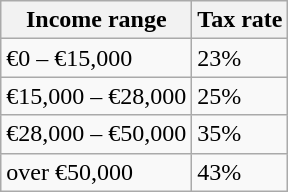<table class="wikitable">
<tr>
<th>Income range</th>
<th>Tax rate</th>
</tr>
<tr>
<td>€0 – €15,000</td>
<td>23%</td>
</tr>
<tr>
<td>€15,000 – €28,000</td>
<td>25%</td>
</tr>
<tr>
<td>€28,000 – €50,000</td>
<td>35%</td>
</tr>
<tr>
<td>over €50,000</td>
<td>43%</td>
</tr>
</table>
